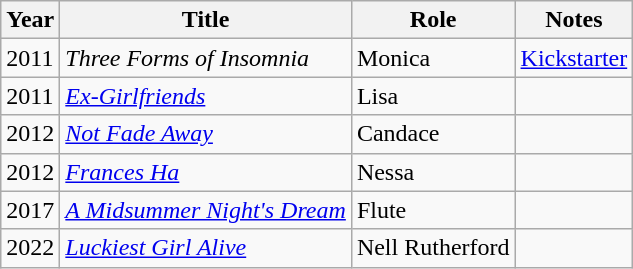<table class="wikitable sortable">
<tr>
<th>Year</th>
<th>Title</th>
<th>Role</th>
<th class=unsortable>Notes</th>
</tr>
<tr>
<td>2011</td>
<td><em>Three Forms of Insomnia</em></td>
<td>Monica</td>
<td><a href='#'>Kickstarter</a></td>
</tr>
<tr>
<td>2011</td>
<td><em><a href='#'>Ex-Girlfriends</a></em></td>
<td>Lisa</td>
<td></td>
</tr>
<tr>
<td>2012</td>
<td><em><a href='#'>Not Fade Away</a></em></td>
<td>Candace</td>
<td></td>
</tr>
<tr>
<td>2012</td>
<td><em><a href='#'>Frances Ha</a></em></td>
<td>Nessa</td>
<td></td>
</tr>
<tr>
<td>2017</td>
<td><em><a href='#'>A Midsummer Night's Dream</a></em></td>
<td>Flute</td>
<td></td>
</tr>
<tr>
<td>2022</td>
<td><em><a href='#'>Luckiest Girl Alive</a></em></td>
<td>Nell Rutherford</td>
<td></td>
</tr>
</table>
